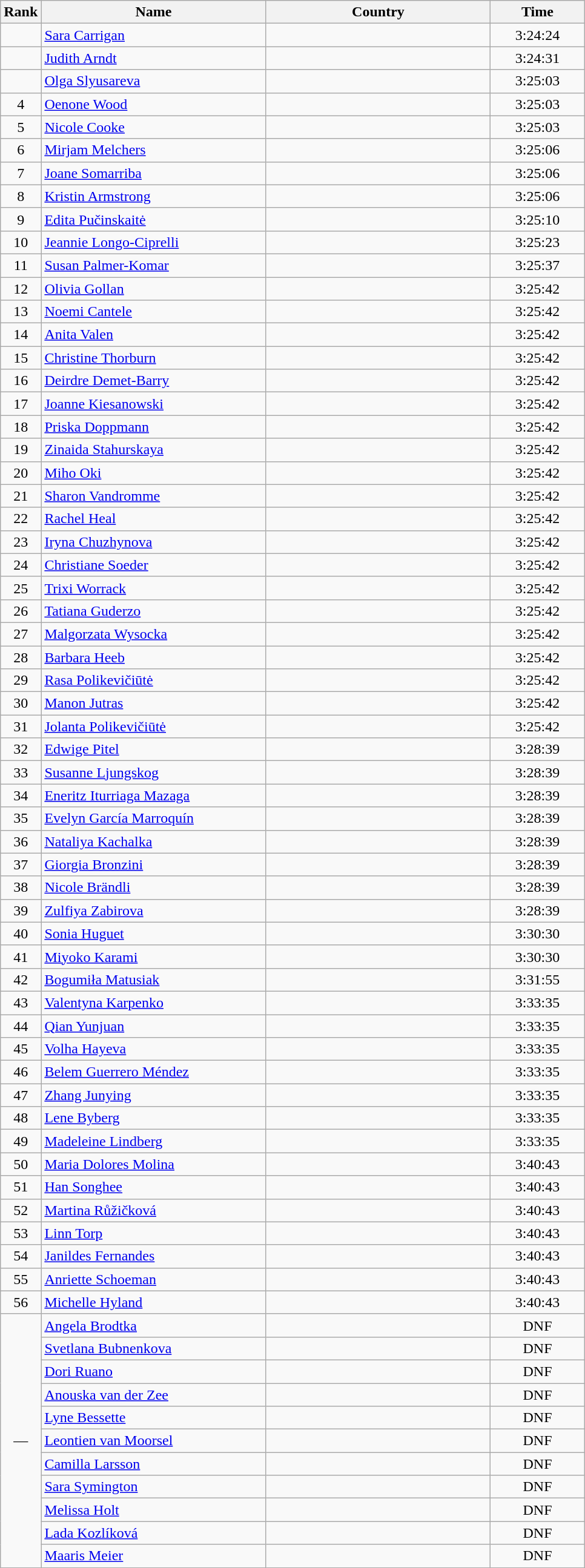<table class="wikitable sortable" style="text-align:center;">
<tr>
<th>Rank</th>
<th style="width:15em;">Name</th>
<th style="width:15em;">Country</th>
<th style="width:6em;">Time</th>
</tr>
<tr>
<td></td>
<td align=left><a href='#'>Sara Carrigan</a></td>
<td></td>
<td>3:24:24</td>
</tr>
<tr>
<td></td>
<td align=left><a href='#'>Judith Arndt</a></td>
<td></td>
<td>3:24:31</td>
</tr>
<tr>
<td></td>
<td align=left><a href='#'>Olga Slyusareva</a></td>
<td></td>
<td>3:25:03</td>
</tr>
<tr>
<td>4</td>
<td align=left><a href='#'>Oenone Wood</a></td>
<td></td>
<td>3:25:03</td>
</tr>
<tr>
<td>5</td>
<td align=left><a href='#'>Nicole Cooke</a></td>
<td></td>
<td>3:25:03</td>
</tr>
<tr>
<td>6</td>
<td align=left><a href='#'>Mirjam Melchers</a></td>
<td></td>
<td>3:25:06</td>
</tr>
<tr>
<td>7</td>
<td align=left><a href='#'>Joane Somarriba</a></td>
<td></td>
<td>3:25:06</td>
</tr>
<tr>
<td>8</td>
<td align=left><a href='#'>Kristin Armstrong</a></td>
<td></td>
<td>3:25:06</td>
</tr>
<tr>
<td>9</td>
<td align=left><a href='#'>Edita Pučinskaitė</a></td>
<td></td>
<td>3:25:10</td>
</tr>
<tr>
<td>10</td>
<td align=left><a href='#'>Jeannie Longo-Ciprelli</a></td>
<td></td>
<td>3:25:23</td>
</tr>
<tr>
<td>11</td>
<td align=left><a href='#'>Susan Palmer-Komar</a></td>
<td></td>
<td>3:25:37</td>
</tr>
<tr>
<td>12</td>
<td align=left><a href='#'>Olivia Gollan</a></td>
<td></td>
<td>3:25:42</td>
</tr>
<tr>
<td>13</td>
<td align=left><a href='#'>Noemi Cantele</a></td>
<td></td>
<td>3:25:42</td>
</tr>
<tr>
<td>14</td>
<td align=left><a href='#'>Anita Valen</a></td>
<td></td>
<td>3:25:42</td>
</tr>
<tr>
<td>15</td>
<td align=left><a href='#'>Christine Thorburn</a></td>
<td></td>
<td>3:25:42</td>
</tr>
<tr>
<td>16</td>
<td align=left><a href='#'>Deirdre Demet-Barry</a></td>
<td></td>
<td>3:25:42</td>
</tr>
<tr>
<td>17</td>
<td align=left><a href='#'>Joanne Kiesanowski</a></td>
<td></td>
<td>3:25:42</td>
</tr>
<tr>
<td>18</td>
<td align=left><a href='#'>Priska Doppmann</a></td>
<td></td>
<td>3:25:42</td>
</tr>
<tr>
<td>19</td>
<td align=left><a href='#'>Zinaida Stahurskaya</a></td>
<td></td>
<td>3:25:42</td>
</tr>
<tr>
<td>20</td>
<td align=left><a href='#'>Miho Oki</a></td>
<td></td>
<td>3:25:42</td>
</tr>
<tr>
<td>21</td>
<td align=left><a href='#'>Sharon Vandromme</a></td>
<td></td>
<td>3:25:42</td>
</tr>
<tr>
<td>22</td>
<td align=left><a href='#'>Rachel Heal</a></td>
<td></td>
<td>3:25:42</td>
</tr>
<tr>
<td>23</td>
<td align=left><a href='#'>Iryna Chuzhynova</a></td>
<td></td>
<td>3:25:42</td>
</tr>
<tr>
<td>24</td>
<td align=left><a href='#'>Christiane Soeder</a></td>
<td></td>
<td>3:25:42</td>
</tr>
<tr>
<td>25</td>
<td align=left><a href='#'>Trixi Worrack</a></td>
<td></td>
<td>3:25:42</td>
</tr>
<tr>
<td>26</td>
<td align=left><a href='#'>Tatiana Guderzo</a></td>
<td></td>
<td>3:25:42</td>
</tr>
<tr>
<td>27</td>
<td align=left><a href='#'>Malgorzata Wysocka</a></td>
<td></td>
<td>3:25:42</td>
</tr>
<tr>
<td>28</td>
<td align=left><a href='#'>Barbara Heeb</a></td>
<td></td>
<td>3:25:42</td>
</tr>
<tr>
<td>29</td>
<td align=left><a href='#'>Rasa Polikevičiūtė</a></td>
<td></td>
<td>3:25:42</td>
</tr>
<tr>
<td>30</td>
<td align=left><a href='#'>Manon Jutras</a></td>
<td></td>
<td>3:25:42</td>
</tr>
<tr>
<td>31</td>
<td align=left><a href='#'>Jolanta Polikevičiūtė</a></td>
<td></td>
<td>3:25:42</td>
</tr>
<tr>
<td>32</td>
<td align=left><a href='#'>Edwige Pitel</a></td>
<td></td>
<td>3:28:39</td>
</tr>
<tr>
<td>33</td>
<td align=left><a href='#'>Susanne Ljungskog</a></td>
<td></td>
<td>3:28:39</td>
</tr>
<tr>
<td>34</td>
<td align=left><a href='#'>Eneritz Iturriaga Mazaga</a></td>
<td></td>
<td>3:28:39</td>
</tr>
<tr>
<td>35</td>
<td align=left><a href='#'>Evelyn García Marroquín</a></td>
<td></td>
<td>3:28:39</td>
</tr>
<tr>
<td>36</td>
<td align=left><a href='#'>Nataliya Kachalka</a></td>
<td></td>
<td>3:28:39</td>
</tr>
<tr>
<td>37</td>
<td align=left><a href='#'>Giorgia Bronzini</a></td>
<td></td>
<td>3:28:39</td>
</tr>
<tr>
<td>38</td>
<td align=left><a href='#'>Nicole Brändli</a></td>
<td></td>
<td>3:28:39</td>
</tr>
<tr>
<td>39</td>
<td align=left><a href='#'>Zulfiya Zabirova</a></td>
<td></td>
<td>3:28:39</td>
</tr>
<tr>
<td>40</td>
<td align=left><a href='#'>Sonia Huguet</a></td>
<td></td>
<td>3:30:30</td>
</tr>
<tr>
<td>41</td>
<td align=left><a href='#'>Miyoko Karami</a></td>
<td></td>
<td>3:30:30</td>
</tr>
<tr>
<td>42</td>
<td align=left><a href='#'>Bogumiła Matusiak</a></td>
<td></td>
<td>3:31:55</td>
</tr>
<tr>
<td>43</td>
<td align=left><a href='#'>Valentyna Karpenko</a></td>
<td></td>
<td>3:33:35</td>
</tr>
<tr>
<td>44</td>
<td align=left><a href='#'>Qian Yunjuan</a></td>
<td></td>
<td>3:33:35</td>
</tr>
<tr>
<td>45</td>
<td align=left><a href='#'>Volha Hayeva</a></td>
<td></td>
<td>3:33:35</td>
</tr>
<tr>
<td>46</td>
<td align=left><a href='#'>Belem Guerrero Méndez</a></td>
<td></td>
<td>3:33:35</td>
</tr>
<tr>
<td>47</td>
<td align=left><a href='#'>Zhang Junying</a></td>
<td></td>
<td>3:33:35</td>
</tr>
<tr>
<td>48</td>
<td align=left><a href='#'>Lene Byberg</a></td>
<td></td>
<td>3:33:35</td>
</tr>
<tr>
<td>49</td>
<td align=left><a href='#'>Madeleine Lindberg</a></td>
<td></td>
<td>3:33:35</td>
</tr>
<tr>
<td>50</td>
<td align=left><a href='#'>Maria Dolores Molina</a></td>
<td></td>
<td>3:40:43</td>
</tr>
<tr>
<td>51</td>
<td align=left><a href='#'>Han Songhee</a></td>
<td></td>
<td>3:40:43</td>
</tr>
<tr>
<td>52</td>
<td align=left><a href='#'>Martina Růžičková</a></td>
<td></td>
<td>3:40:43</td>
</tr>
<tr>
<td>53</td>
<td align=left><a href='#'>Linn Torp</a></td>
<td></td>
<td>3:40:43</td>
</tr>
<tr>
<td>54</td>
<td align=left><a href='#'>Janildes Fernandes</a></td>
<td></td>
<td>3:40:43</td>
</tr>
<tr>
<td>55</td>
<td align=left><a href='#'>Anriette Schoeman</a></td>
<td></td>
<td>3:40:43</td>
</tr>
<tr>
<td>56</td>
<td align=left><a href='#'>Michelle Hyland</a></td>
<td></td>
<td>3:40:43</td>
</tr>
<tr>
<td rowspan=11>—</td>
<td align=left><a href='#'>Angela Brodtka</a></td>
<td></td>
<td>DNF</td>
</tr>
<tr>
<td align=left><a href='#'>Svetlana Bubnenkova</a></td>
<td></td>
<td>DNF</td>
</tr>
<tr>
<td align=left><a href='#'>Dori Ruano</a></td>
<td></td>
<td>DNF</td>
</tr>
<tr>
<td align=left><a href='#'>Anouska van der Zee</a></td>
<td></td>
<td>DNF</td>
</tr>
<tr>
<td align=left><a href='#'>Lyne Bessette</a></td>
<td></td>
<td>DNF</td>
</tr>
<tr>
<td align=left><a href='#'>Leontien van Moorsel</a></td>
<td></td>
<td>DNF</td>
</tr>
<tr>
<td align=left><a href='#'>Camilla Larsson</a></td>
<td></td>
<td>DNF</td>
</tr>
<tr>
<td align=left><a href='#'>Sara Symington</a></td>
<td></td>
<td>DNF</td>
</tr>
<tr>
<td align=left><a href='#'>Melissa Holt</a></td>
<td></td>
<td>DNF</td>
</tr>
<tr>
<td align=left><a href='#'>Lada Kozlíková</a></td>
<td></td>
<td>DNF</td>
</tr>
<tr>
<td align=left><a href='#'>Maaris Meier</a></td>
<td></td>
<td>DNF</td>
</tr>
</table>
